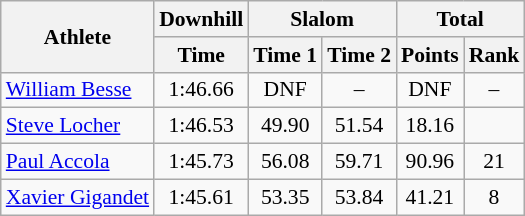<table class="wikitable" style="font-size:90%">
<tr>
<th rowspan="2">Athlete</th>
<th>Downhill</th>
<th colspan="2">Slalom</th>
<th colspan="2">Total</th>
</tr>
<tr>
<th>Time</th>
<th>Time 1</th>
<th>Time 2</th>
<th>Points</th>
<th>Rank</th>
</tr>
<tr>
<td><a href='#'>William Besse</a></td>
<td align="center">1:46.66</td>
<td align="center">DNF</td>
<td align="center">–</td>
<td align="center">DNF</td>
<td align="center">–</td>
</tr>
<tr>
<td><a href='#'>Steve Locher</a></td>
<td align="center">1:46.53</td>
<td align="center">49.90</td>
<td align="center">51.54</td>
<td align="center">18.16</td>
<td align="center"></td>
</tr>
<tr>
<td><a href='#'>Paul Accola</a></td>
<td align="center">1:45.73</td>
<td align="center">56.08</td>
<td align="center">59.71</td>
<td align="center">90.96</td>
<td align="center">21</td>
</tr>
<tr>
<td><a href='#'>Xavier Gigandet</a></td>
<td align="center">1:45.61</td>
<td align="center">53.35</td>
<td align="center">53.84</td>
<td align="center">41.21</td>
<td align="center">8</td>
</tr>
</table>
